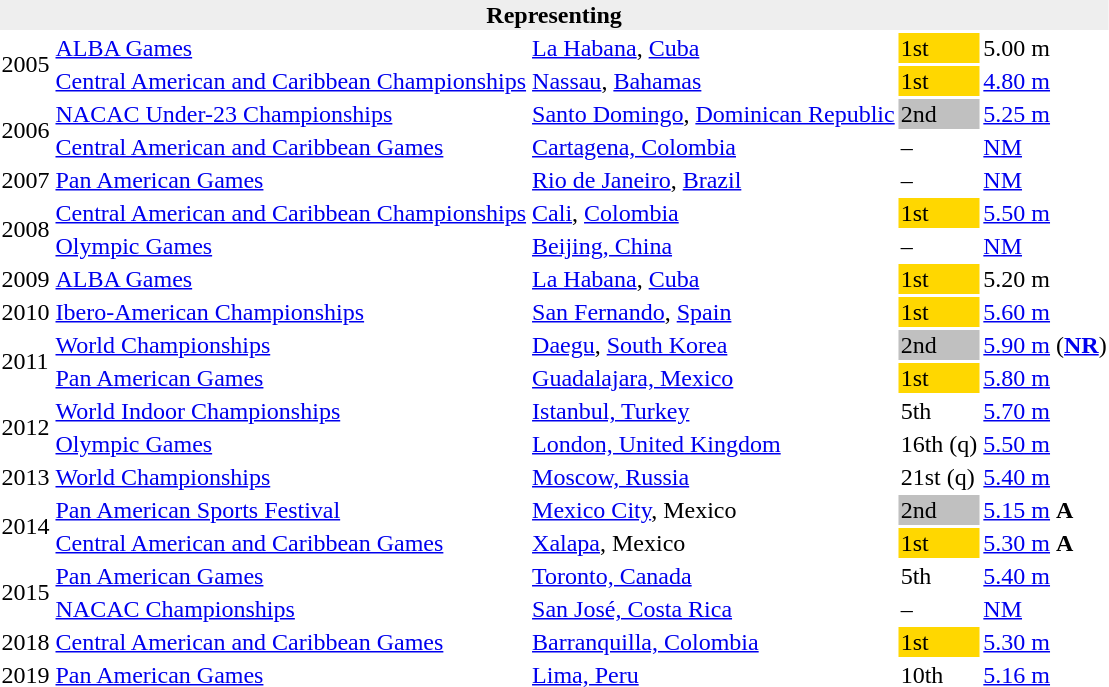<table>
<tr>
<th bgcolor="#eeeeee" colspan="5">Representing </th>
</tr>
<tr>
<td rowspan=2>2005</td>
<td><a href='#'>ALBA Games</a></td>
<td><a href='#'>La Habana</a>, <a href='#'>Cuba</a></td>
<td bgcolor=gold>1st</td>
<td>5.00 m</td>
</tr>
<tr>
<td><a href='#'>Central American and Caribbean Championships</a></td>
<td><a href='#'>Nassau</a>, <a href='#'>Bahamas</a></td>
<td bgcolor=gold>1st</td>
<td><a href='#'>4.80 m</a></td>
</tr>
<tr>
<td rowspan=2>2006</td>
<td><a href='#'>NACAC Under-23 Championships</a></td>
<td><a href='#'>Santo Domingo</a>, <a href='#'>Dominican Republic</a></td>
<td bgcolor=silver>2nd</td>
<td><a href='#'>5.25 m</a></td>
</tr>
<tr>
<td><a href='#'>Central American and Caribbean Games</a></td>
<td><a href='#'>Cartagena, Colombia</a></td>
<td>–</td>
<td><a href='#'>NM</a></td>
</tr>
<tr>
<td>2007</td>
<td><a href='#'>Pan American Games</a></td>
<td><a href='#'>Rio de Janeiro</a>, <a href='#'>Brazil</a></td>
<td>–</td>
<td><a href='#'>NM</a></td>
</tr>
<tr>
<td rowspan=2>2008</td>
<td><a href='#'>Central American and Caribbean Championships</a></td>
<td><a href='#'>Cali</a>, <a href='#'>Colombia</a></td>
<td bgcolor=gold>1st</td>
<td><a href='#'>5.50 m</a></td>
</tr>
<tr>
<td><a href='#'>Olympic Games</a></td>
<td><a href='#'>Beijing, China</a></td>
<td>–</td>
<td><a href='#'>NM</a></td>
</tr>
<tr>
<td>2009</td>
<td><a href='#'>ALBA Games</a></td>
<td><a href='#'>La Habana</a>, <a href='#'>Cuba</a></td>
<td bgcolor=gold>1st</td>
<td>5.20 m</td>
</tr>
<tr>
<td>2010</td>
<td><a href='#'>Ibero-American Championships</a></td>
<td><a href='#'>San Fernando</a>, <a href='#'>Spain</a></td>
<td bgcolor=gold>1st</td>
<td><a href='#'>5.60 m</a></td>
</tr>
<tr>
<td rowspan="2">2011</td>
<td><a href='#'>World Championships</a></td>
<td><a href='#'>Daegu</a>, <a href='#'>South Korea</a></td>
<td bgcolor=silver>2nd</td>
<td><a href='#'>5.90 m</a> (<strong><a href='#'>NR</a></strong>)</td>
</tr>
<tr>
<td><a href='#'>Pan American Games</a></td>
<td><a href='#'>Guadalajara, Mexico</a></td>
<td bgcolor="gold">1st</td>
<td><a href='#'>5.80 m</a></td>
</tr>
<tr>
<td rowspan="2">2012</td>
<td><a href='#'>World Indoor Championships</a></td>
<td><a href='#'>Istanbul, Turkey</a></td>
<td>5th</td>
<td><a href='#'>5.70 m</a></td>
</tr>
<tr>
<td><a href='#'>Olympic Games</a></td>
<td><a href='#'>London, United Kingdom</a></td>
<td>16th (q)</td>
<td><a href='#'>5.50 m</a></td>
</tr>
<tr>
<td>2013</td>
<td><a href='#'>World Championships</a></td>
<td><a href='#'>Moscow, Russia</a></td>
<td>21st (q)</td>
<td><a href='#'>5.40 m</a></td>
</tr>
<tr>
<td rowspan=2>2014</td>
<td><a href='#'>Pan American Sports Festival</a></td>
<td><a href='#'>Mexico City</a>, Mexico</td>
<td bgcolor=silver>2nd</td>
<td><a href='#'>5.15 m</a> <strong>A</strong></td>
</tr>
<tr>
<td><a href='#'>Central American and Caribbean Games</a></td>
<td><a href='#'>Xalapa</a>, Mexico</td>
<td bgcolor=gold>1st</td>
<td><a href='#'>5.30 m</a> <strong>A</strong></td>
</tr>
<tr>
<td rowspan=2>2015</td>
<td><a href='#'>Pan American Games</a></td>
<td><a href='#'>Toronto, Canada</a></td>
<td>5th</td>
<td><a href='#'>5.40 m</a></td>
</tr>
<tr>
<td><a href='#'>NACAC Championships</a></td>
<td><a href='#'>San José, Costa Rica</a></td>
<td>–</td>
<td><a href='#'>NM</a></td>
</tr>
<tr>
<td>2018</td>
<td><a href='#'>Central American and Caribbean Games</a></td>
<td><a href='#'>Barranquilla, Colombia</a></td>
<td bgcolor=gold>1st</td>
<td><a href='#'>5.30 m</a></td>
</tr>
<tr>
<td>2019</td>
<td><a href='#'>Pan American Games</a></td>
<td><a href='#'>Lima, Peru</a></td>
<td>10th</td>
<td><a href='#'>5.16 m</a></td>
</tr>
</table>
